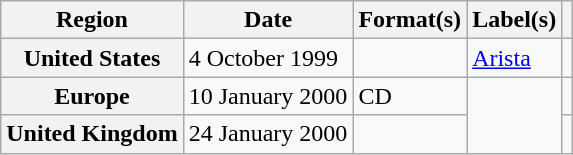<table class="wikitable plainrowheaders">
<tr>
<th scope="col">Region</th>
<th scope="col">Date</th>
<th scope="col">Format(s)</th>
<th scope="col">Label(s)</th>
<th scope="col"></th>
</tr>
<tr>
<th scope="row">United States</th>
<td>4 October 1999</td>
<td></td>
<td><a href='#'>Arista</a></td>
<td align="center"></td>
</tr>
<tr>
<th scope="row">Europe</th>
<td>10 January 2000</td>
<td>CD</td>
<td rowspan="2"></td>
<td align="center"></td>
</tr>
<tr>
<th scope="row">United Kingdom</th>
<td>24 January 2000</td>
<td></td>
<td align="center"></td>
</tr>
</table>
